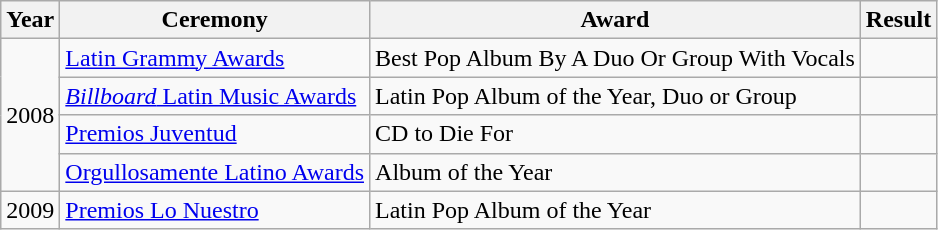<table class="wikitable">
<tr>
<th align="left">Year</th>
<th align="left">Ceremony</th>
<th align="left">Award</th>
<th align="left">Result</th>
</tr>
<tr>
<td rowspan="4">2008</td>
<td align="left"><a href='#'>Latin Grammy Awards</a></td>
<td align="left">Best Pop Album By A Duo Or Group With Vocals</td>
<td></td>
</tr>
<tr>
<td align="left"><a href='#'><em>Billboard</em> Latin Music Awards</a></td>
<td align="left">Latin Pop Album of the Year, Duo or Group</td>
<td></td>
</tr>
<tr>
<td><a href='#'>Premios Juventud</a></td>
<td align="left">CD to Die For</td>
<td></td>
</tr>
<tr>
<td><a href='#'>Orgullosamente Latino Awards</a></td>
<td align="left">Album of the Year</td>
<td></td>
</tr>
<tr>
<td align="left">2009</td>
<td align="left"><a href='#'>Premios Lo Nuestro</a></td>
<td align="left">Latin Pop Album of the Year</td>
<td></td>
</tr>
</table>
